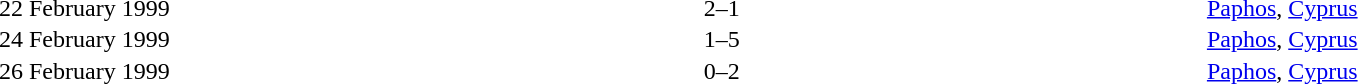<table cellspacing=1 width=85%>
<tr>
<th width=15%></th>
<th width=25%></th>
<th width=10%></th>
<th width=25%></th>
<th width=25%></th>
</tr>
<tr>
<td>22 February 1999</td>
<td align=right></td>
<td align=center>2–1</td>
<td></td>
<td><a href='#'>Paphos</a>, <a href='#'>Cyprus</a></td>
</tr>
<tr>
<td>24 February 1999</td>
<td align=right></td>
<td align=center>1–5</td>
<td></td>
<td><a href='#'>Paphos</a>, <a href='#'>Cyprus</a></td>
</tr>
<tr>
<td>26 February 1999</td>
<td align=right></td>
<td align=center>0–2</td>
<td></td>
<td><a href='#'>Paphos</a>, <a href='#'>Cyprus</a></td>
</tr>
</table>
